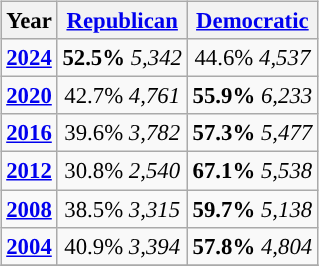<table class="wikitable" style="float:right; margin: 1em 1em 1em 0; font-size: 95%;">
<tr>
<th>Year</th>
<th><a href='#'>Republican</a></th>
<th><a href='#'>Democratic</a></th>
</tr>
<tr>
<td style="text-align:center; "><strong><a href='#'>2024</a></strong></td>
<td style="text-align:center; "><strong>52.5%</strong> <em>5,342</em></td>
<td style="text-align:center; ">44.6% <em>4,537</em></td>
</tr>
<tr>
<td style="text-align:center; "><strong><a href='#'>2020</a></strong></td>
<td style="text-align:center; ">42.7% <em>4,761</em></td>
<td style="text-align:center; "><strong>55.9%</strong>  <em>6,233</em></td>
</tr>
<tr>
<td style="text-align:center; "><strong><a href='#'>2016</a></strong></td>
<td style="text-align:center; ">39.6% <em>3,782</em></td>
<td style="text-align:center; "><strong>57.3%</strong>  <em>5,477</em></td>
</tr>
<tr>
<td style="text-align:center; "><strong><a href='#'>2012</a></strong></td>
<td style="text-align:center; ">30.8% <em>2,540</em></td>
<td style="text-align:center; "><strong>67.1%</strong>  <em>5,538</em></td>
</tr>
<tr>
<td style="text-align:center; "><strong><a href='#'>2008</a></strong></td>
<td style="text-align:center; ">38.5% <em>3,315</em></td>
<td style="text-align:center; "><strong>59.7%</strong>  <em>5,138</em></td>
</tr>
<tr>
<td style="text-align:center; "><strong><a href='#'>2004</a></strong></td>
<td style="text-align:center; ">40.9% <em>3,394</em></td>
<td style="text-align:center; "><strong>57.8%</strong> <em>4,804</em></td>
</tr>
<tr>
</tr>
</table>
